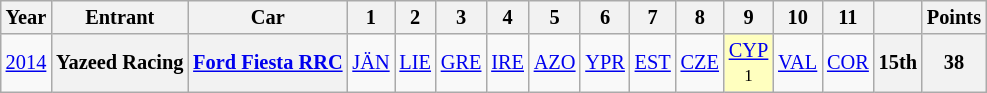<table class="wikitable" style="text-align:center; font-size:85%">
<tr>
<th>Year</th>
<th>Entrant</th>
<th>Car</th>
<th>1</th>
<th>2</th>
<th>3</th>
<th>4</th>
<th>5</th>
<th>6</th>
<th>7</th>
<th>8</th>
<th>9</th>
<th>10</th>
<th>11</th>
<th></th>
<th>Points</th>
</tr>
<tr>
<td><a href='#'>2014</a></td>
<th nowrap>Yazeed Racing</th>
<th nowrap><a href='#'>Ford Fiesta RRC</a></th>
<td><a href='#'>JÄN</a></td>
<td><a href='#'>LIE</a></td>
<td><a href='#'>GRE</a></td>
<td><a href='#'>IRE</a></td>
<td><a href='#'>AZO</a></td>
<td><a href='#'>YPR</a></td>
<td><a href='#'>EST</a></td>
<td><a href='#'>CZE</a></td>
<td style="background:#FFFFBF;"><a href='#'>CYP</a><br><small>1</small></td>
<td><a href='#'>VAL</a></td>
<td><a href='#'>COR</a></td>
<th>15th</th>
<th>38</th>
</tr>
</table>
